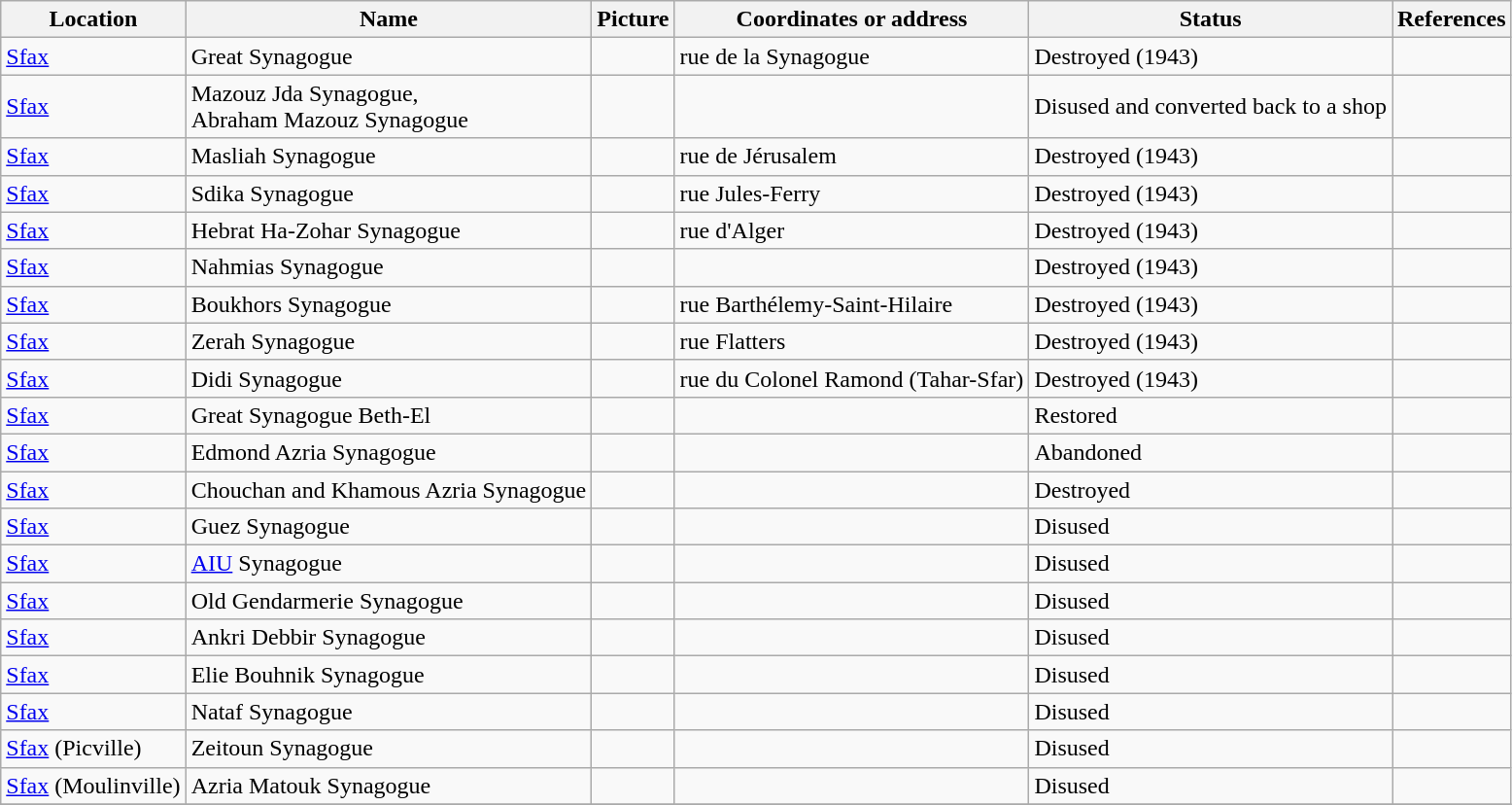<table class="wikitable sortable">
<tr>
<th>Location</th>
<th>Name</th>
<th>Picture</th>
<th>Coordinates or address</th>
<th>Status</th>
<th>References</th>
</tr>
<tr>
<td><a href='#'>Sfax</a></td>
<td>Great Synagogue</td>
<td align=center></td>
<td>rue de la Synagogue</td>
<td>Destroyed (1943)</td>
<td></td>
</tr>
<tr>
<td><a href='#'>Sfax</a></td>
<td>Mazouz Jda Synagogue,<br>Abraham Mazouz Synagogue</td>
<td align=center></td>
<td></td>
<td>Disused and converted back to a shop</td>
<td></td>
</tr>
<tr>
<td><a href='#'>Sfax</a></td>
<td>Masliah Synagogue</td>
<td align=center></td>
<td>rue de Jérusalem</td>
<td>Destroyed (1943)</td>
<td></td>
</tr>
<tr>
<td><a href='#'>Sfax</a></td>
<td>Sdika Synagogue</td>
<td align=center></td>
<td>rue Jules-Ferry</td>
<td>Destroyed (1943)</td>
<td></td>
</tr>
<tr>
<td><a href='#'>Sfax</a></td>
<td>Hebrat Ha-Zohar Synagogue</td>
<td align=center></td>
<td>rue d'Alger</td>
<td>Destroyed (1943)</td>
<td></td>
</tr>
<tr>
<td><a href='#'>Sfax</a></td>
<td>Nahmias Synagogue</td>
<td align=center></td>
<td></td>
<td>Destroyed (1943)</td>
<td></td>
</tr>
<tr>
<td><a href='#'>Sfax</a></td>
<td>Boukhors Synagogue</td>
<td align=center></td>
<td>rue Barthélemy-Saint-Hilaire</td>
<td>Destroyed (1943)</td>
<td></td>
</tr>
<tr>
<td><a href='#'>Sfax</a></td>
<td>Zerah Synagogue</td>
<td align=center></td>
<td>rue Flatters</td>
<td>Destroyed (1943)</td>
<td></td>
</tr>
<tr>
<td><a href='#'>Sfax</a></td>
<td>Didi Synagogue</td>
<td align=center></td>
<td>rue du Colonel Ramond (Tahar-Sfar)</td>
<td>Destroyed (1943)</td>
<td></td>
</tr>
<tr>
<td><a href='#'>Sfax</a></td>
<td>Great Synagogue Beth-El</td>
<td align=center></td>
<td></td>
<td>Restored</td>
<td></td>
</tr>
<tr>
<td><a href='#'>Sfax</a></td>
<td>Edmond Azria Synagogue</td>
<td align=center></td>
<td></td>
<td>Abandoned</td>
<td></td>
</tr>
<tr>
<td><a href='#'>Sfax</a></td>
<td>Chouchan and Khamous Azria Synagogue</td>
<td align=center></td>
<td></td>
<td>Destroyed</td>
<td></td>
</tr>
<tr>
<td><a href='#'>Sfax</a></td>
<td>Guez Synagogue</td>
<td align=center></td>
<td></td>
<td>Disused</td>
<td></td>
</tr>
<tr>
<td><a href='#'>Sfax</a></td>
<td><a href='#'>AIU</a> Synagogue</td>
<td align=center></td>
<td></td>
<td>Disused</td>
<td></td>
</tr>
<tr>
<td><a href='#'>Sfax</a></td>
<td>Old Gendarmerie Synagogue</td>
<td align=center></td>
<td></td>
<td>Disused</td>
<td></td>
</tr>
<tr>
<td><a href='#'>Sfax</a></td>
<td>Ankri Debbir Synagogue</td>
<td align=center></td>
<td></td>
<td>Disused</td>
<td></td>
</tr>
<tr>
<td><a href='#'>Sfax</a></td>
<td>Elie Bouhnik Synagogue</td>
<td align=center></td>
<td></td>
<td>Disused</td>
<td></td>
</tr>
<tr>
<td><a href='#'>Sfax</a></td>
<td>Nataf Synagogue</td>
<td align=center></td>
<td></td>
<td>Disused</td>
<td></td>
</tr>
<tr>
<td><a href='#'>Sfax</a> (Picville)</td>
<td>Zeitoun Synagogue</td>
<td align=center></td>
<td></td>
<td>Disused</td>
<td></td>
</tr>
<tr>
<td><a href='#'>Sfax</a> (Moulinville)</td>
<td>Azria Matouk Synagogue</td>
<td align=center></td>
<td></td>
<td>Disused</td>
<td></td>
</tr>
<tr>
</tr>
</table>
